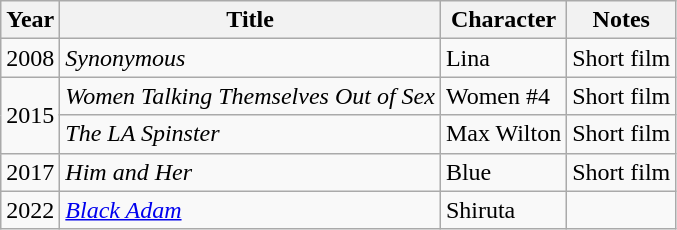<table class="wikitable sortable plainrowheaders"|>
<tr>
<th>Year</th>
<th>Title</th>
<th>Character</th>
<th>Notes</th>
</tr>
<tr>
<td>2008</td>
<td><em>Synonymous</em></td>
<td>Lina</td>
<td>Short film</td>
</tr>
<tr>
<td rowspan="2">2015</td>
<td><em>Women Talking Themselves Out of Sex</em></td>
<td>Women #4</td>
<td>Short film</td>
</tr>
<tr>
<td><em>The LA Spinster</em></td>
<td>Max Wilton</td>
<td>Short film</td>
</tr>
<tr>
<td>2017</td>
<td><em>Him and Her</em></td>
<td>Blue</td>
<td>Short film</td>
</tr>
<tr>
<td>2022</td>
<td><em><a href='#'>Black Adam</a></em></td>
<td>Shiruta</td>
<td></td>
</tr>
</table>
